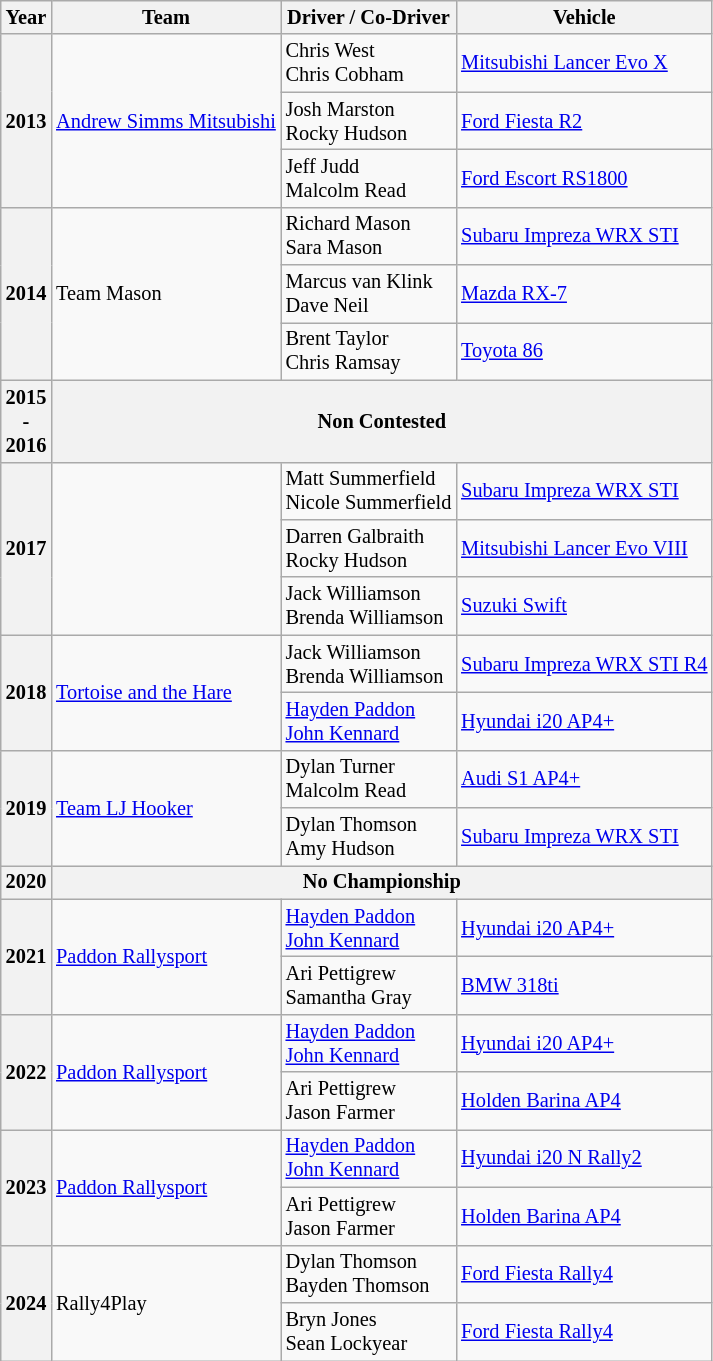<table class="wikitable" style=font-size:85%;>
<tr>
<th>Year</th>
<th>Team</th>
<th>Driver / Co-Driver</th>
<th>Vehicle</th>
</tr>
<tr>
<th rowspan=3>2013</th>
<td rowspan=3><a href='#'>Andrew Simms Mitsubishi</a></td>
<td> Chris West <br> Chris Cobham</td>
<td><a href='#'>Mitsubishi Lancer Evo X</a></td>
</tr>
<tr>
<td> Josh Marston <br> Rocky Hudson</td>
<td><a href='#'>Ford Fiesta R2</a></td>
</tr>
<tr>
<td> Jeff Judd<br> Malcolm Read</td>
<td><a href='#'>Ford Escort RS1800</a></td>
</tr>
<tr>
<th rowspan=3>2014</th>
<td rowspan=3>Team Mason</td>
<td> Richard Mason <br> Sara Mason</td>
<td><a href='#'>Subaru Impreza WRX STI</a></td>
</tr>
<tr>
<td> Marcus van Klink<br> Dave Neil</td>
<td><a href='#'>Mazda RX-7</a></td>
</tr>
<tr>
<td> Brent Taylor<br> Chris Ramsay</td>
<td><a href='#'>Toyota 86</a></td>
</tr>
<tr>
<th>2015<br>-<br>2016</th>
<th colspan=3>Non Contested</th>
</tr>
<tr>
<th rowspan=3>2017</th>
<td rowspan=3></td>
<td> Matt Summerfield<br> Nicole Summerfield</td>
<td><a href='#'>Subaru Impreza WRX STI</a></td>
</tr>
<tr>
<td> Darren Galbraith<br> Rocky Hudson</td>
<td><a href='#'>Mitsubishi Lancer Evo VIII</a></td>
</tr>
<tr>
<td> Jack Williamson <br> Brenda Williamson</td>
<td><a href='#'>Suzuki Swift</a></td>
</tr>
<tr>
<th rowspan=2>2018</th>
<td rowspan=2><a href='#'>Tortoise and the Hare</a></td>
<td> Jack Williamson<br> Brenda Williamson</td>
<td><a href='#'>Subaru Impreza WRX STI R4</a></td>
</tr>
<tr>
<td> <a href='#'>Hayden Paddon</a><br> <a href='#'>John Kennard</a></td>
<td><a href='#'>Hyundai i20 AP4+</a></td>
</tr>
<tr>
<th rowspan=2>2019</th>
<td rowspan=2><a href='#'>Team LJ Hooker</a></td>
<td> Dylan Turner<br> Malcolm Read</td>
<td><a href='#'>Audi S1 AP4+</a></td>
</tr>
<tr>
<td> Dylan Thomson<br> Amy Hudson</td>
<td><a href='#'>Subaru Impreza WRX STI</a></td>
</tr>
<tr>
<th>2020</th>
<th colspan=3>No Championship</th>
</tr>
<tr>
<th rowspan=2>2021</th>
<td rowspan=2><a href='#'>Paddon Rallysport</a></td>
<td> <a href='#'>Hayden Paddon</a><br> <a href='#'>John Kennard</a></td>
<td><a href='#'>Hyundai i20 AP4+</a></td>
</tr>
<tr>
<td> Ari Pettigrew<br> Samantha Gray</td>
<td><a href='#'>BMW 318ti</a></td>
</tr>
<tr>
<th rowspan="2">2022</th>
<td rowspan="2"><a href='#'>Paddon Rallysport</a></td>
<td> <a href='#'>Hayden Paddon</a><br> <a href='#'>John Kennard</a></td>
<td><a href='#'>Hyundai i20 AP4+</a></td>
</tr>
<tr>
<td> Ari Pettigrew<br> Jason Farmer</td>
<td><a href='#'>Holden Barina AP4</a></td>
</tr>
<tr>
<th rowspan="2">2023</th>
<td rowspan="2"><a href='#'>Paddon Rallysport</a></td>
<td> <a href='#'>Hayden Paddon</a><br> <a href='#'>John Kennard</a></td>
<td><a href='#'>Hyundai i20 N Rally2</a></td>
</tr>
<tr>
<td> Ari Pettigrew<br> Jason Farmer</td>
<td><a href='#'>Holden Barina AP4</a></td>
</tr>
<tr>
<th rowspan="2">2024</th>
<td rowspan="2">Rally4Play</td>
<td> Dylan Thomson<br> Bayden Thomson</td>
<td><a href='#'>Ford Fiesta Rally4</a></td>
</tr>
<tr>
<td> Bryn Jones<br> Sean Lockyear</td>
<td><a href='#'>Ford Fiesta Rally4</a></td>
</tr>
</table>
